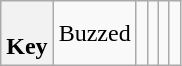<table class="wikitable">
<tr>
<th><br>Key</th>
<td> Buzzed</td>
<td></td>
<td></td>
<td></td>
<td></td>
</tr>
</table>
